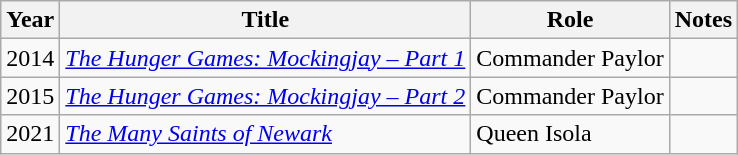<table class="wikitable sortable">
<tr>
<th>Year</th>
<th>Title</th>
<th>Role</th>
<th>Notes</th>
</tr>
<tr>
<td>2014</td>
<td><em><a href='#'>The Hunger Games: Mockingjay – Part 1</a></em></td>
<td>Commander Paylor</td>
<td></td>
</tr>
<tr>
<td>2015</td>
<td><em><a href='#'>The Hunger Games: Mockingjay – Part 2</a></em></td>
<td>Commander Paylor</td>
<td></td>
</tr>
<tr>
<td>2021</td>
<td><em><a href='#'>The Many Saints of Newark</a></em></td>
<td>Queen Isola</td>
<td></td>
</tr>
</table>
